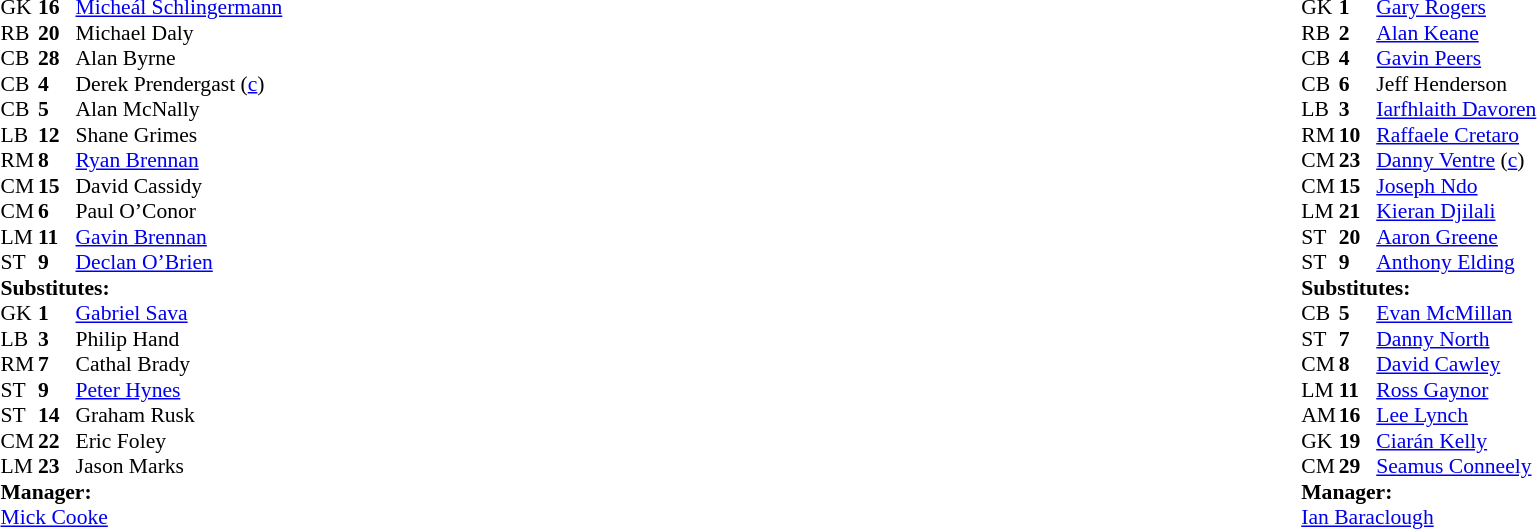<table style="width:100%">
<tr>
<td style="vertical-align:top; width:50%"><br><table cellspacing="0" cellpadding="0" style="font-size:90%">
<tr>
<th width=25></th>
<th width=25></th>
</tr>
<tr>
<td>GK</td>
<td><strong>16</strong></td>
<td> <a href='#'>Micheál Schlingermann</a></td>
</tr>
<tr>
<td>RB</td>
<td><strong>20</strong></td>
<td> Michael Daly</td>
</tr>
<tr>
<td>CB</td>
<td><strong>28</strong></td>
<td> Alan Byrne</td>
<td></td>
<td></td>
</tr>
<tr>
<td>CB</td>
<td><strong>4</strong></td>
<td> Derek Prendergast (<a href='#'>c</a>)</td>
<td></td>
<td></td>
</tr>
<tr>
<td>CB</td>
<td><strong>5</strong></td>
<td> Alan McNally</td>
</tr>
<tr>
<td>LB</td>
<td><strong>12</strong></td>
<td> Shane Grimes</td>
</tr>
<tr>
<td>RM</td>
<td><strong>8</strong></td>
<td> <a href='#'>Ryan Brennan</a></td>
<td></td>
</tr>
<tr>
<td>CM</td>
<td><strong>15</strong></td>
<td> David Cassidy</td>
<td></td>
<td></td>
</tr>
<tr>
<td>CM</td>
<td><strong>6</strong></td>
<td> Paul O’Conor</td>
<td></td>
<td></td>
</tr>
<tr>
<td>LM</td>
<td><strong>11</strong></td>
<td> <a href='#'>Gavin Brennan</a></td>
<td></td>
</tr>
<tr>
<td>ST</td>
<td><strong>9</strong></td>
<td> <a href='#'>Declan O’Brien</a></td>
<td></td>
</tr>
<tr>
<td colspan=3><strong>Substitutes:</strong></td>
</tr>
<tr>
<td>GK</td>
<td><strong>1</strong></td>
<td> <a href='#'>Gabriel Sava</a></td>
</tr>
<tr>
<td>LB</td>
<td><strong>3</strong></td>
<td> Philip Hand</td>
</tr>
<tr>
<td>RM</td>
<td><strong>7</strong></td>
<td> Cathal Brady</td>
</tr>
<tr>
<td>ST</td>
<td><strong>9</strong></td>
<td> <a href='#'>Peter Hynes</a></td>
<td></td>
</tr>
<tr>
<td>ST</td>
<td><strong>14</strong></td>
<td> Graham Rusk</td>
<td></td>
</tr>
<tr>
<td>CM</td>
<td><strong>22</strong></td>
<td> Eric Foley</td>
</tr>
<tr>
<td>LM</td>
<td><strong>23</strong></td>
<td> Jason Marks</td>
</tr>
<tr>
<td colspan=3><strong>Manager:</strong></td>
</tr>
<tr>
<td colspan=4> <a href='#'>Mick Cooke</a></td>
</tr>
</table>
</td>
<td style="vertical-align:top"></td>
<td style="vertical-align:top; width:50%"><br><table cellspacing="0" cellpadding="0" style="font-size:90%; margin:auto">
<tr>
<th width=25></th>
<th width=25></th>
</tr>
<tr>
<td>GK</td>
<td><strong>1</strong></td>
<td> <a href='#'>Gary Rogers</a></td>
</tr>
<tr>
<td>RB</td>
<td><strong>2</strong></td>
<td> <a href='#'>Alan Keane</a></td>
</tr>
<tr>
<td>CB</td>
<td><strong>4</strong></td>
<td> <a href='#'>Gavin Peers</a></td>
</tr>
<tr>
<td>CB</td>
<td><strong>6</strong></td>
<td> Jeff Henderson</td>
<td></td>
</tr>
<tr>
<td>LB</td>
<td><strong>3</strong></td>
<td> <a href='#'>Iarfhlaith Davoren</a></td>
</tr>
<tr>
<td>RM</td>
<td><strong>10</strong></td>
<td> <a href='#'>Raffaele Cretaro</a></td>
<td></td>
</tr>
<tr>
<td>CM</td>
<td><strong>23</strong></td>
<td> <a href='#'>Danny Ventre</a> (<a href='#'>c</a>)</td>
<td></td>
</tr>
<tr>
<td>CM</td>
<td><strong>15</strong></td>
<td> <a href='#'>Joseph Ndo</a></td>
</tr>
<tr>
<td>LM</td>
<td><strong>21</strong></td>
<td> <a href='#'>Kieran Djilali</a></td>
</tr>
<tr>
<td>ST</td>
<td><strong>20</strong></td>
<td> <a href='#'>Aaron Greene</a></td>
<td></td>
</tr>
<tr>
<td>ST</td>
<td><strong>9</strong></td>
<td> <a href='#'>Anthony Elding</a></td>
<td></td>
</tr>
<tr>
<td colspan=3><strong>Substitutes:</strong></td>
</tr>
<tr>
<td>CB</td>
<td><strong>5</strong></td>
<td> <a href='#'>Evan McMillan</a></td>
<td></td>
<td></td>
</tr>
<tr>
<td>ST</td>
<td><strong>7</strong></td>
<td> <a href='#'>Danny North</a></td>
<td></td>
<td></td>
</tr>
<tr>
<td>CM</td>
<td><strong>8</strong></td>
<td> <a href='#'>David Cawley</a></td>
</tr>
<tr>
<td>LM</td>
<td><strong>11</strong></td>
<td> <a href='#'>Ross Gaynor</a></td>
<td></td>
</tr>
<tr>
<td>AM</td>
<td><strong>16</strong></td>
<td> <a href='#'>Lee Lynch</a></td>
</tr>
<tr>
<td>GK</td>
<td><strong>19</strong></td>
<td> <a href='#'>Ciarán Kelly</a></td>
</tr>
<tr>
<td>CM</td>
<td><strong>29</strong></td>
<td> <a href='#'>Seamus Conneely</a></td>
</tr>
<tr>
<td colspan=3><strong>Manager:</strong></td>
</tr>
<tr>
<td colspan=4> <a href='#'>Ian Baraclough</a></td>
</tr>
</table>
</td>
</tr>
</table>
